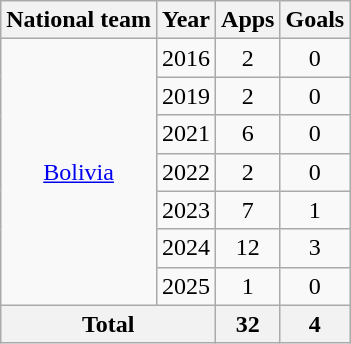<table class="wikitable" style="text-align:center">
<tr>
<th>National team</th>
<th>Year</th>
<th>Apps</th>
<th>Goals</th>
</tr>
<tr>
<td rowspan="7"><a href='#'>Bolivia</a></td>
<td>2016</td>
<td>2</td>
<td>0</td>
</tr>
<tr>
<td>2019</td>
<td>2</td>
<td>0</td>
</tr>
<tr>
<td>2021</td>
<td>6</td>
<td>0</td>
</tr>
<tr>
<td>2022</td>
<td>2</td>
<td>0</td>
</tr>
<tr>
<td>2023</td>
<td>7</td>
<td>1</td>
</tr>
<tr>
<td>2024</td>
<td>12</td>
<td>3</td>
</tr>
<tr>
<td>2025</td>
<td>1</td>
<td>0</td>
</tr>
<tr>
<th colspan="2">Total</th>
<th>32</th>
<th>4</th>
</tr>
</table>
